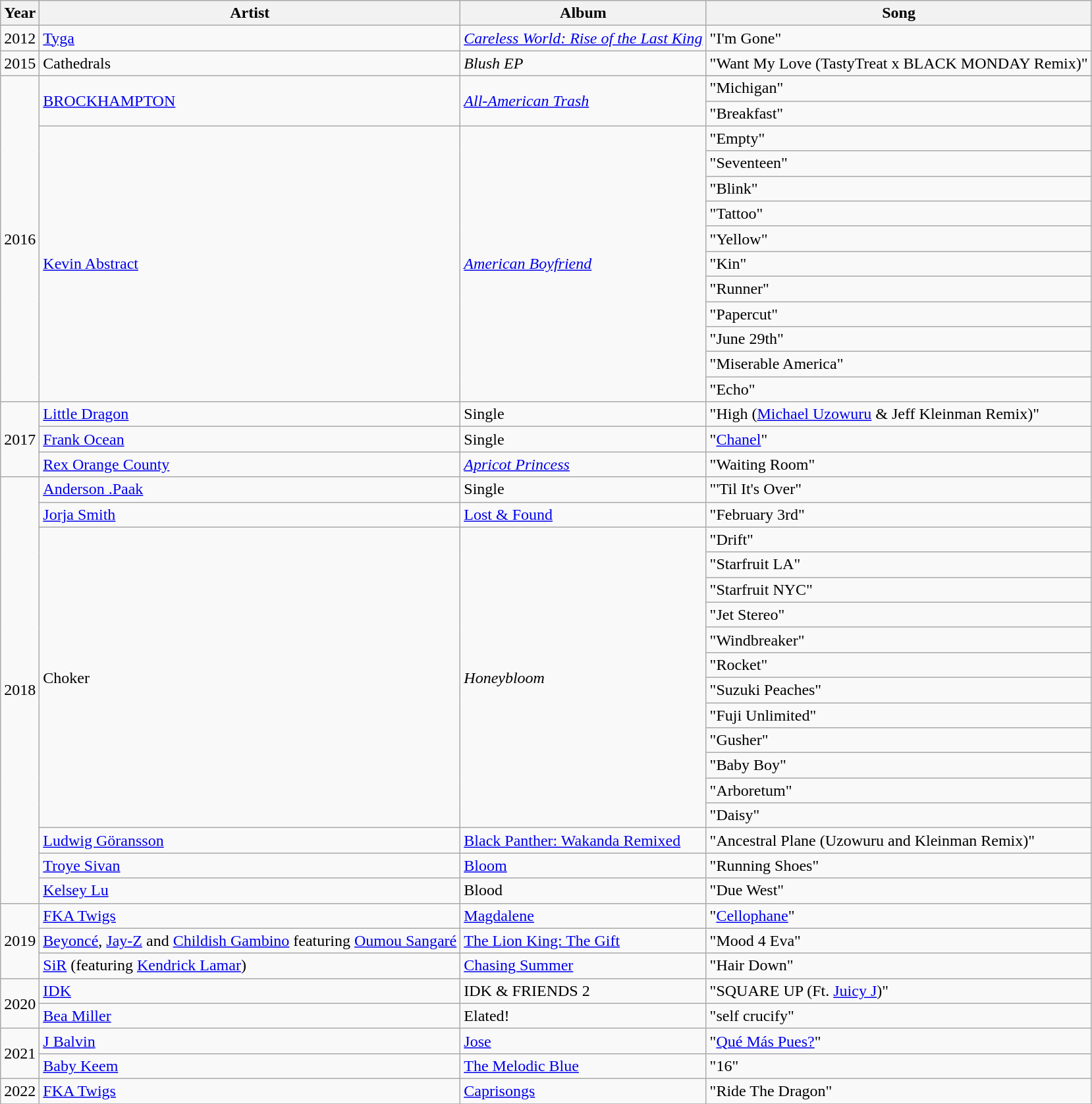<table class="wikitable">
<tr>
<th>Year</th>
<th>Artist</th>
<th>Album</th>
<th>Song</th>
</tr>
<tr>
<td>2012</td>
<td><a href='#'>Tyga</a></td>
<td><em><a href='#'>Careless World: Rise of the Last King</a></em></td>
<td>"I'm Gone"</td>
</tr>
<tr>
<td>2015</td>
<td>Cathedrals</td>
<td><em>Blush EP</em></td>
<td>"Want My Love (TastyTreat x BLACK MONDAY Remix)"</td>
</tr>
<tr>
<td rowspan="14">2016</td>
<td rowspan="3"><a href='#'>BROCKHAMPTON</a></td>
<td rowspan="3"><em><a href='#'>All-American Trash</a></em></td>
</tr>
<tr>
<td>"Michigan"</td>
</tr>
<tr>
<td>"Breakfast"</td>
</tr>
<tr>
<td rowspan="11"><a href='#'>Kevin Abstract</a></td>
<td rowspan="11"><em><a href='#'>American Boyfriend</a></em></td>
<td>"Empty"</td>
</tr>
<tr>
<td>"Seventeen" </td>
</tr>
<tr>
<td>"Blink" </td>
</tr>
<tr>
<td>"Tattoo" </td>
</tr>
<tr>
<td>"Yellow" </td>
</tr>
<tr>
<td>"Kin" </td>
</tr>
<tr>
<td>"Runner" </td>
</tr>
<tr>
<td>"Papercut" </td>
</tr>
<tr>
<td>"June 29th" </td>
</tr>
<tr>
<td>"Miserable America" </td>
</tr>
<tr>
<td>"Echo" </td>
</tr>
<tr>
<td rowspan="3">2017</td>
<td><a href='#'>Little Dragon</a></td>
<td>Single</td>
<td>"High (<a href='#'>Michael Uzowuru</a> & Jeff Kleinman Remix)" </td>
</tr>
<tr>
<td><a href='#'>Frank Ocean</a></td>
<td>Single</td>
<td>"<a href='#'>Chanel</a>"</td>
</tr>
<tr>
<td><a href='#'>Rex Orange County</a></td>
<td><em><a href='#'>Apricot Princess</a></em></td>
<td>"Waiting Room" </td>
</tr>
<tr>
<td rowspan="17">2018</td>
<td><a href='#'>Anderson .Paak</a></td>
<td>Single</td>
<td>"'Til It's Over"</td>
</tr>
<tr>
<td><a href='#'>Jorja Smith</a></td>
<td><a href='#'>Lost & Found</a></td>
<td>"February 3rd"</td>
</tr>
<tr>
<td rowspan="12">Choker</td>
<td rowspan="12"><em>Honeybloom</em></td>
<td>"Drift"</td>
</tr>
<tr>
<td>"Starfruit LA"</td>
</tr>
<tr>
<td>"Starfruit NYC"</td>
</tr>
<tr>
<td>"Jet Stereo"</td>
</tr>
<tr>
<td>"Windbreaker"</td>
</tr>
<tr>
<td>"Rocket"</td>
</tr>
<tr>
<td>"Suzuki Peaches"</td>
</tr>
<tr>
<td>"Fuji Unlimited"</td>
</tr>
<tr>
<td>"Gusher"</td>
</tr>
<tr>
<td>"Baby Boy"</td>
</tr>
<tr>
<td>"Arboretum"</td>
</tr>
<tr>
<td>"Daisy"</td>
</tr>
<tr>
<td><a href='#'>Ludwig Göransson</a></td>
<td [Black_Panther (soundtrack)#Black_Panther:_Wakanda_Remixed><a href='#'>Black Panther: Wakanda Remixed</a></td>
<td>"Ancestral Plane (Uzowuru and Kleinman Remix)"</td>
</tr>
<tr>
<td><a href='#'>Troye Sivan</a></td>
<td><a href='#'>Bloom</a></td>
<td>"Running Shoes"</td>
</tr>
<tr>
<td><a href='#'>Kelsey Lu</a></td>
<td>Blood</td>
<td>"Due West"</td>
</tr>
<tr>
<td rowspan="3">2019</td>
<td><a href='#'>FKA Twigs</a></td>
<td><a href='#'>Magdalene</a></td>
<td>"<a href='#'>Cellophane</a>"</td>
</tr>
<tr>
<td><a href='#'>Beyoncé</a>, <a href='#'>Jay-Z</a> and <a href='#'>Childish Gambino</a> featuring <a href='#'>Oumou Sangaré</a></td>
<td><a href='#'>The Lion King: The Gift</a></td>
<td>"Mood 4 Eva"</td>
</tr>
<tr>
<td><a href='#'>SiR</a> (featuring <a href='#'>Kendrick Lamar</a>)</td>
<td><a href='#'>Chasing Summer</a></td>
<td>"Hair Down"</td>
</tr>
<tr>
<td rowspan="2">2020</td>
<td><a href='#'>IDK</a></td>
<td>IDK & FRIENDS 2</td>
<td>"SQUARE UP (Ft. <a href='#'>Juicy J</a>)"</td>
</tr>
<tr>
<td><a href='#'>Bea Miller</a></td>
<td>Elated!</td>
<td>"self crucify"</td>
</tr>
<tr>
<td rowspan="2">2021</td>
<td><a href='#'>J Balvin</a></td>
<td><a href='#'>Jose</a></td>
<td>"<a href='#'>Qué Más Pues?</a>"</td>
</tr>
<tr>
<td><a href='#'>Baby Keem</a></td>
<td><a href='#'>The Melodic Blue</a></td>
<td>"16"</td>
</tr>
<tr>
<td rowspan="1">2022</td>
<td><a href='#'>FKA Twigs</a></td>
<td><a href='#'>Caprisongs</a></td>
<td>"Ride The Dragon"</td>
</tr>
<tr>
</tr>
</table>
